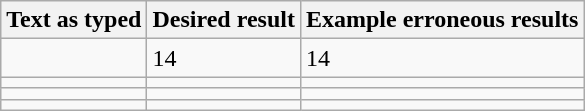<table class="wikitable">
<tr>
<th>Text as typed</th>
<th>Desired result</th>
<th>Example erroneous results</th>
</tr>
<tr>
<td></td>
<td>14</td>
<td>14</td>
</tr>
<tr>
<td></td>
<td></td>
<td></td>
</tr>
<tr>
<td></td>
<td></td>
<td></td>
</tr>
<tr>
<td></td>
<td></td>
<td></td>
</tr>
</table>
